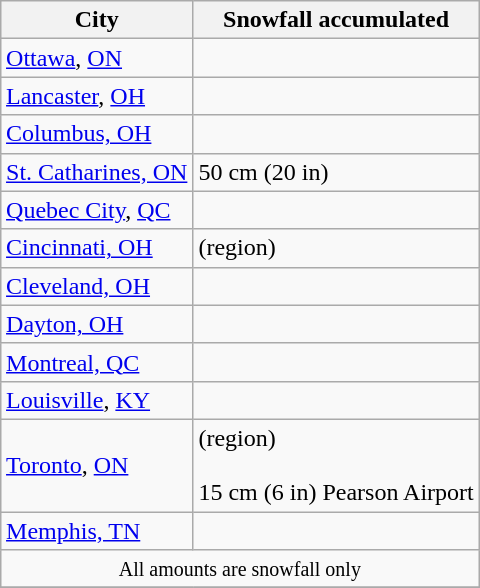<table class="wikitable" style="margin:0.5em 0 0.5em 1em;float:right;clear:right;">
<tr>
<th>City</th>
<th>Snowfall accumulated</th>
</tr>
<tr>
<td><a href='#'>Ottawa</a>, <a href='#'>ON</a></td>
<td></td>
</tr>
<tr>
<td><a href='#'>Lancaster</a>, <a href='#'>OH</a></td>
<td></td>
</tr>
<tr>
<td><a href='#'>Columbus, OH</a></td>
<td></td>
</tr>
<tr>
<td><a href='#'>St. Catharines, ON</a></td>
<td>50 cm (20 in)</td>
</tr>
<tr>
<td><a href='#'>Quebec City</a>, <a href='#'>QC</a></td>
<td></td>
</tr>
<tr>
<td><a href='#'>Cincinnati, OH</a></td>
<td> (region)</td>
</tr>
<tr>
<td><a href='#'>Cleveland, OH</a></td>
<td></td>
</tr>
<tr>
<td><a href='#'>Dayton, OH</a></td>
<td></td>
</tr>
<tr>
<td><a href='#'>Montreal, QC</a></td>
<td></td>
</tr>
<tr>
<td><a href='#'>Louisville</a>, <a href='#'>KY</a></td>
<td></td>
</tr>
<tr>
<td><a href='#'>Toronto</a>, <a href='#'>ON</a></td>
<td> (region) <br><br>15 cm (6 in) Pearson Airport <br></td>
</tr>
<tr>
<td><a href='#'>Memphis, TN</a></td>
<td></td>
</tr>
<tr>
<td colspan=3 align=center><small>All amounts are snowfall only</small></td>
</tr>
<tr>
</tr>
</table>
